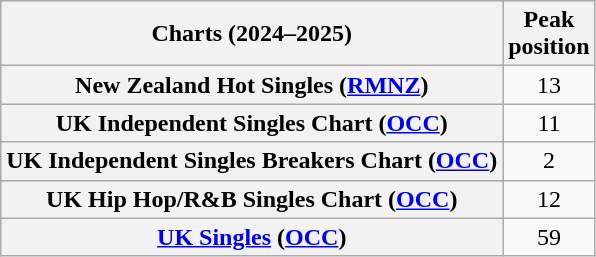<table class="wikitable sortable plainrowheaders" style="text-align:center">
<tr>
<th scope="col">Charts (2024–2025)</th>
<th scope="col">Peak<br>position</th>
</tr>
<tr>
<th scope="row">New Zealand Hot Singles (<a href='#'>RMNZ</a>)</th>
<td>13</td>
</tr>
<tr>
<th scope="row">UK Independent Singles Chart (<a href='#'>OCC</a>)</th>
<td>11</td>
</tr>
<tr>
<th scope="row">UK Independent Singles Breakers Chart (<a href='#'>OCC</a>)</th>
<td>2</td>
</tr>
<tr>
<th scope="row">UK Hip Hop/R&B Singles Chart (<a href='#'>OCC</a>)</th>
<td>12</td>
</tr>
<tr>
<th scope="row"><a href='#'>UK Singles</a> (<a href='#'>OCC</a>)</th>
<td>59</td>
</tr>
</table>
